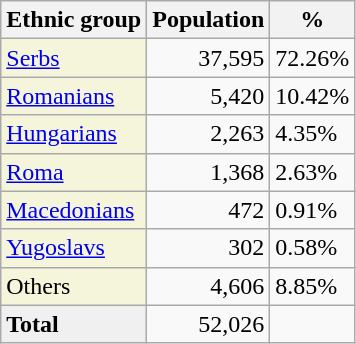<table class="wikitable">
<tr>
<th>Ethnic group</th>
<th>Population</th>
<th>%</th>
</tr>
<tr>
<td style="background:#F5F5DC;"><a href='#'>Serbs</a></td>
<td align="right">37,595</td>
<td>72.26%</td>
</tr>
<tr>
<td style="background:#F5F5DC;"><a href='#'>Romanians</a></td>
<td align="right">5,420</td>
<td>10.42%</td>
</tr>
<tr>
<td style="background:#F5F5DC;"><a href='#'>Hungarians</a></td>
<td align="right">2,263</td>
<td>4.35%</td>
</tr>
<tr>
<td style="background:#F5F5DC;"><a href='#'>Roma</a></td>
<td align="right">1,368</td>
<td>2.63%</td>
</tr>
<tr>
<td style="background:#F5F5DC;"><a href='#'>Macedonians</a></td>
<td align="right">472</td>
<td>0.91%</td>
</tr>
<tr>
<td style="background:#F5F5DC;"><a href='#'>Yugoslavs</a></td>
<td align="right">302</td>
<td>0.58%</td>
</tr>
<tr>
<td style="background:#F5F5DC;">Others</td>
<td align="right">4,606</td>
<td>8.85%</td>
</tr>
<tr>
<td style="background:#F0F0F0;"><strong>Total</strong></td>
<td align="right">52,026</td>
<td></td>
</tr>
</table>
